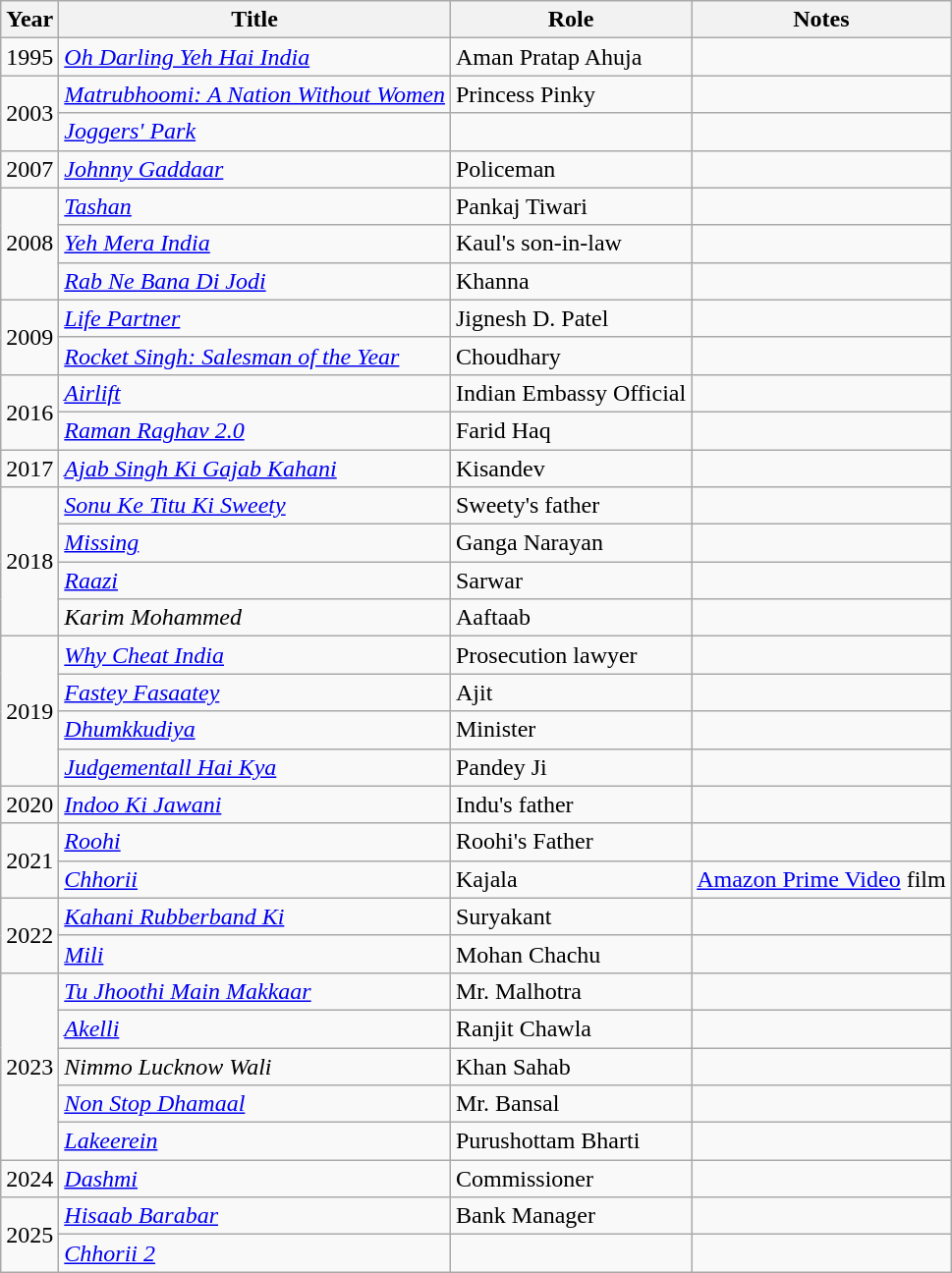<table class="wikitable sortable plainrowheaders">
<tr>
<th scope="col">Year</th>
<th scope="col">Title</th>
<th scope="col">Role</th>
<th>Notes</th>
</tr>
<tr>
<td>1995</td>
<td scope="col"><em><a href='#'>Oh Darling Yeh Hai India</a></em></td>
<td>Aman Pratap Ahuja</td>
<td></td>
</tr>
<tr>
<td rowspan=2>2003</td>
<td scope="col"><em><a href='#'>Matrubhoomi: A Nation Without Women</a></em></td>
<td>Princess Pinky</td>
<td></td>
</tr>
<tr>
<td scope="col"><em><a href='#'>Joggers' Park</a></em></td>
<td></td>
<td></td>
</tr>
<tr>
<td>2007</td>
<td scope="col"><em><a href='#'>Johnny Gaddaar</a></em></td>
<td>Policeman</td>
<td></td>
</tr>
<tr>
<td rowspan="3">2008</td>
<td scope="col"><em><a href='#'>Tashan</a></em></td>
<td>Pankaj Tiwari</td>
<td></td>
</tr>
<tr>
<td><em><a href='#'>Yeh Mera India</a></em></td>
<td>Kaul's son-in-law</td>
<td></td>
</tr>
<tr>
<td><a href='#'><em>Rab Ne Bana Di Jodi</em></a></td>
<td>Khanna</td>
<td></td>
</tr>
<tr>
<td rowspan="2">2009</td>
<td scope="col"><em><a href='#'>Life Partner</a></em></td>
<td>Jignesh D. Patel</td>
<td></td>
</tr>
<tr>
<td scope="col"><em><a href='#'>Rocket Singh: Salesman of the Year</a></em></td>
<td>Choudhary</td>
<td></td>
</tr>
<tr>
<td rowspan="2">2016</td>
<td scope="col"><em><a href='#'>Airlift</a></em></td>
<td>Indian Embassy Official</td>
<td></td>
</tr>
<tr>
<td scope="col"><em><a href='#'>Raman Raghav 2.0</a></em></td>
<td>Farid Haq</td>
<td></td>
</tr>
<tr>
<td>2017</td>
<td scope="col"><em><a href='#'>Ajab Singh Ki Gajab Kahani</a></em></td>
<td>Kisandev</td>
<td></td>
</tr>
<tr>
<td rowspan="4">2018</td>
<td scope="col"><em><a href='#'>Sonu Ke Titu Ki Sweety</a></em></td>
<td>Sweety's father</td>
<td></td>
</tr>
<tr>
<td scope="col"><em><a href='#'>Missing</a></em></td>
<td>Ganga Narayan</td>
<td></td>
</tr>
<tr>
<td scope="col"><em><a href='#'>Raazi</a></em></td>
<td>Sarwar</td>
<td></td>
</tr>
<tr>
<td scope="col"><em>Karim Mohammed</em></td>
<td>Aaftaab</td>
<td></td>
</tr>
<tr>
<td rowspan="4">2019</td>
<td scope="col"><em><a href='#'>Why Cheat India</a></em></td>
<td>Prosecution lawyer</td>
<td></td>
</tr>
<tr>
<td scope="col"><em><a href='#'>Fastey Fasaatey</a></em></td>
<td>Ajit</td>
<td></td>
</tr>
<tr>
<td><em><a href='#'>Dhumkkudiya</a></em></td>
<td>Minister</td>
<td></td>
</tr>
<tr>
<td><em><a href='#'>Judgementall Hai Kya</a></em></td>
<td>Pandey Ji</td>
<td></td>
</tr>
<tr>
<td>2020</td>
<td><em><a href='#'>Indoo Ki Jawani</a></em></td>
<td>Indu's father</td>
<td></td>
</tr>
<tr>
<td rowspan="2">2021</td>
<td><em><a href='#'>Roohi</a></em></td>
<td>Roohi's Father</td>
<td></td>
</tr>
<tr>
<td><em><a href='#'>Chhorii</a></em></td>
<td>Kajala</td>
<td><a href='#'>Amazon Prime Video</a> film</td>
</tr>
<tr>
<td rowspan="2">2022</td>
<td><a href='#'><em>Kahani Rubberband Ki</em></a></td>
<td>Suryakant</td>
<td></td>
</tr>
<tr>
<td><a href='#'><em>Mili</em></a></td>
<td>Mohan Chachu</td>
<td></td>
</tr>
<tr>
<td rowspan="5">2023</td>
<td><em><a href='#'>Tu Jhoothi Main Makkaar</a></em></td>
<td>Mr. Malhotra</td>
<td></td>
</tr>
<tr>
<td><em><a href='#'>Akelli</a></em></td>
<td>Ranjit Chawla</td>
<td></td>
</tr>
<tr>
<td><em>Nimmo Lucknow Wali</em></td>
<td>Khan Sahab</td>
<td></td>
</tr>
<tr>
<td><em><a href='#'>Non Stop Dhamaal</a></em></td>
<td>Mr. Bansal</td>
<td></td>
</tr>
<tr>
<td><em><a href='#'>Lakeerein</a></em></td>
<td>Purushottam Bharti</td>
<td></td>
</tr>
<tr>
<td>2024</td>
<td><em><a href='#'>Dashmi</a></em></td>
<td>Commissioner</td>
<td></td>
</tr>
<tr>
<td rowspan="2">2025</td>
<td><a href='#'><em>Hisaab Barabar</em></a></td>
<td>Bank Manager</td>
<td></td>
</tr>
<tr>
<td><a href='#'><em>Chhorii 2</em></a></td>
<td></td>
<td></td>
</tr>
</table>
